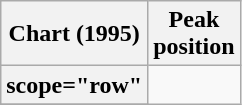<table class="wikitable plainrowheaders sortable">
<tr>
<th scope="col">Chart (1995)</th>
<th scope="col">Peak<br>position</th>
</tr>
<tr>
<th>scope="row" </th>
</tr>
<tr>
</tr>
</table>
